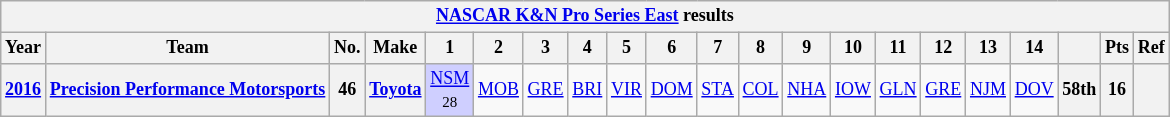<table class="wikitable" style="text-align:center; font-size:75%">
<tr>
<th colspan=45><a href='#'>NASCAR K&N Pro Series East</a> results</th>
</tr>
<tr>
<th>Year</th>
<th>Team</th>
<th>No.</th>
<th>Make</th>
<th>1</th>
<th>2</th>
<th>3</th>
<th>4</th>
<th>5</th>
<th>6</th>
<th>7</th>
<th>8</th>
<th>9</th>
<th>10</th>
<th>11</th>
<th>12</th>
<th>13</th>
<th>14</th>
<th></th>
<th>Pts</th>
<th>Ref</th>
</tr>
<tr>
<th><a href='#'>2016</a></th>
<th><a href='#'>Precision Performance Motorsports</a></th>
<th>46</th>
<th><a href='#'>Toyota</a></th>
<td style="background:#CFCFFF;"><a href='#'>NSM</a><br><small>28</small></td>
<td><a href='#'>MOB</a></td>
<td><a href='#'>GRE</a></td>
<td><a href='#'>BRI</a></td>
<td><a href='#'>VIR</a></td>
<td><a href='#'>DOM</a></td>
<td><a href='#'>STA</a></td>
<td><a href='#'>COL</a></td>
<td><a href='#'>NHA</a></td>
<td><a href='#'>IOW</a></td>
<td><a href='#'>GLN</a></td>
<td><a href='#'>GRE</a></td>
<td><a href='#'>NJM</a></td>
<td><a href='#'>DOV</a></td>
<th>58th</th>
<th>16</th>
<th></th>
</tr>
</table>
